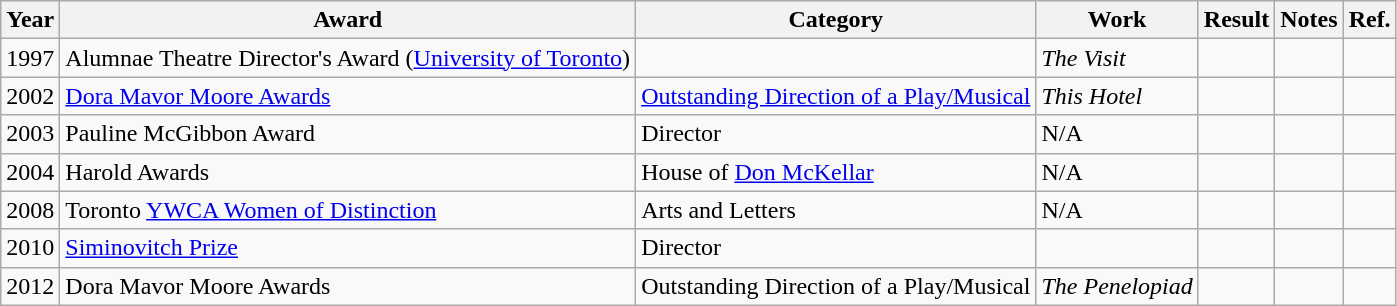<table class="wikitable">
<tr>
<th>Year</th>
<th>Award</th>
<th>Category</th>
<th>Work</th>
<th>Result</th>
<th>Notes</th>
<th>Ref.</th>
</tr>
<tr>
<td>1997</td>
<td>Alumnae Theatre Director's Award (<a href='#'>University of Toronto</a>)</td>
<td></td>
<td><em>The Visit</em></td>
<td></td>
<td></td>
<td></td>
</tr>
<tr>
<td>2002</td>
<td><a href='#'>Dora Mavor Moore Awards</a></td>
<td><a href='#'>Outstanding Direction of a Play/Musical</a></td>
<td><em>This Hotel</em></td>
<td></td>
<td></td>
<td></td>
</tr>
<tr>
<td>2003</td>
<td>Pauline McGibbon Award</td>
<td>Director</td>
<td>N/A</td>
<td></td>
<td></td>
<td></td>
</tr>
<tr>
<td>2004</td>
<td>Harold Awards</td>
<td>House of <a href='#'>Don McKellar</a></td>
<td>N/A</td>
<td></td>
<td></td>
<td></td>
</tr>
<tr>
<td>2008</td>
<td>Toronto <a href='#'>YWCA Women of Distinction</a></td>
<td>Arts and Letters</td>
<td>N/A</td>
<td></td>
<td></td>
<td></td>
</tr>
<tr>
<td>2010</td>
<td><a href='#'>Siminovitch Prize</a></td>
<td>Director</td>
<td></td>
<td></td>
<td></td>
<td></td>
</tr>
<tr>
<td>2012</td>
<td>Dora Mavor Moore Awards</td>
<td>Outstanding Direction of a Play/Musical</td>
<td><em>The Penelopiad</em></td>
<td></td>
<td></td>
<td></td>
</tr>
</table>
